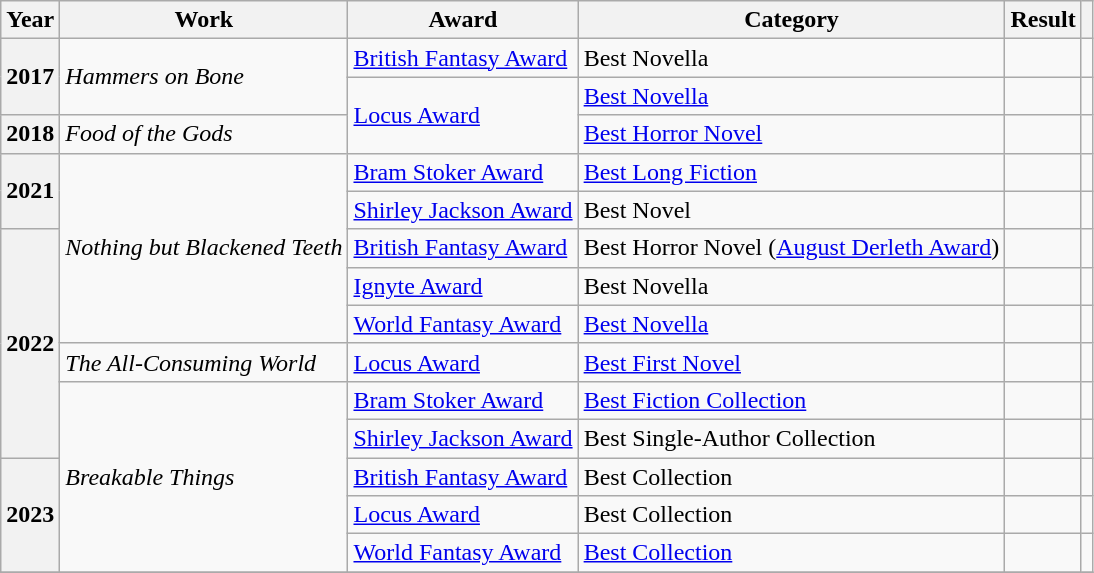<table class="wikitable sortable">
<tr>
<th>Year</th>
<th>Work</th>
<th>Award</th>
<th>Category</th>
<th>Result</th>
<th class="unsortable"></th>
</tr>
<tr>
<th rowspan="2">2017</th>
<td rowspan="2"><em>Hammers on Bone</em></td>
<td><a href='#'>British Fantasy Award</a></td>
<td>Best Novella</td>
<td></td>
<td></td>
</tr>
<tr>
<td rowspan="2"><a href='#'>Locus Award</a></td>
<td><a href='#'>Best Novella</a></td>
<td></td>
<td></td>
</tr>
<tr>
<th>2018</th>
<td><em>Food of the Gods</em></td>
<td><a href='#'>Best Horror Novel</a></td>
<td></td>
<td></td>
</tr>
<tr>
<th rowspan="2">2021</th>
<td rowspan="5"><em>Nothing but Blackened Teeth</em></td>
<td><a href='#'>Bram Stoker Award</a></td>
<td><a href='#'>Best Long Fiction</a></td>
<td></td>
<td></td>
</tr>
<tr>
<td><a href='#'>Shirley Jackson Award</a></td>
<td>Best Novel</td>
<td></td>
<td></td>
</tr>
<tr>
<th rowspan="6">2022</th>
<td><a href='#'>British Fantasy Award</a></td>
<td>Best Horror Novel (<a href='#'>August Derleth Award</a>)</td>
<td></td>
<td></td>
</tr>
<tr>
<td><a href='#'>Ignyte Award</a></td>
<td>Best Novella</td>
<td></td>
<td></td>
</tr>
<tr>
<td><a href='#'>World Fantasy Award</a></td>
<td><a href='#'>Best Novella</a></td>
<td></td>
<td></td>
</tr>
<tr>
<td><em>The All-Consuming World</em></td>
<td><a href='#'>Locus Award</a></td>
<td><a href='#'>Best First Novel</a></td>
<td></td>
<td></td>
</tr>
<tr>
<td rowspan="5"><em>Breakable Things</em></td>
<td><a href='#'>Bram Stoker Award</a></td>
<td><a href='#'>Best Fiction Collection</a></td>
<td></td>
<td></td>
</tr>
<tr>
<td><a href='#'>Shirley Jackson Award</a></td>
<td>Best Single-Author Collection</td>
<td></td>
<td></td>
</tr>
<tr>
<th rowspan="3">2023</th>
<td><a href='#'>British Fantasy Award</a></td>
<td>Best Collection</td>
<td></td>
<td></td>
</tr>
<tr>
<td><a href='#'>Locus Award</a></td>
<td>Best Collection</td>
<td></td>
<td></td>
</tr>
<tr>
<td><a href='#'>World Fantasy Award</a></td>
<td><a href='#'>Best Collection</a></td>
<td></td>
<td></td>
</tr>
<tr>
</tr>
</table>
